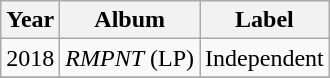<table class="wikitable">
<tr>
<th>Year</th>
<th>Album</th>
<th>Label</th>
</tr>
<tr>
<td>2018</td>
<td><em>RMPNT</em> (LP)</td>
<td>Independent</td>
</tr>
<tr>
</tr>
</table>
